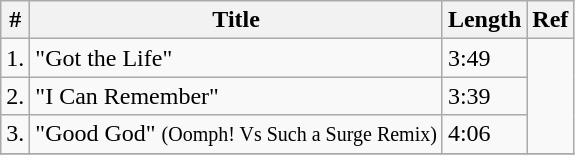<table class="wikitable">
<tr>
<th>#</th>
<th>Title</th>
<th>Length</th>
<th>Ref</th>
</tr>
<tr>
<td>1.</td>
<td>"Got the Life"</td>
<td>3:49</td>
<td rowspan="3"></td>
</tr>
<tr>
<td>2.</td>
<td>"I Can Remember"</td>
<td>3:39</td>
</tr>
<tr>
<td>3.</td>
<td>"Good God" <small>(Oomph! Vs Such a Surge Remix)</small></td>
<td>4:06</td>
</tr>
<tr>
</tr>
</table>
